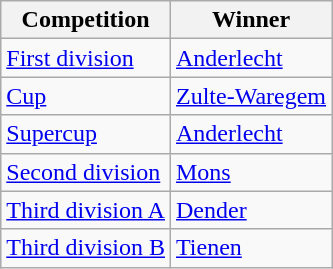<table class="wikitable">
<tr>
<th>Competition</th>
<th>Winner</th>
</tr>
<tr>
<td><a href='#'>First division</a></td>
<td><a href='#'>Anderlecht</a></td>
</tr>
<tr>
<td><a href='#'>Cup</a></td>
<td><a href='#'>Zulte-Waregem</a></td>
</tr>
<tr>
<td><a href='#'>Supercup</a></td>
<td><a href='#'>Anderlecht</a></td>
</tr>
<tr>
<td><a href='#'>Second division</a></td>
<td><a href='#'>Mons</a></td>
</tr>
<tr>
<td><a href='#'>Third division A</a></td>
<td><a href='#'>Dender</a></td>
</tr>
<tr>
<td><a href='#'>Third division B</a></td>
<td><a href='#'>Tienen</a></td>
</tr>
</table>
